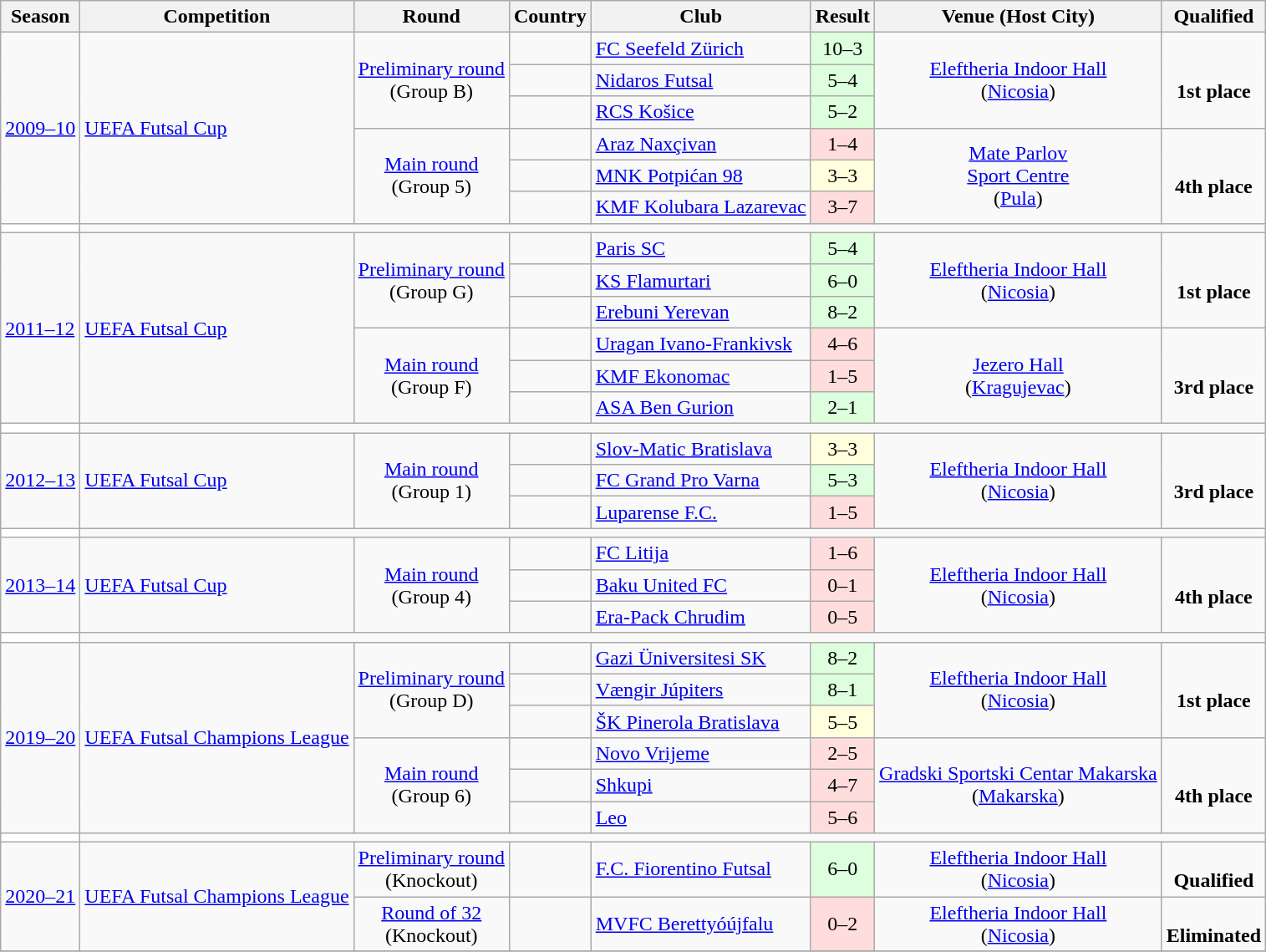<table class="wikitable">
<tr>
<th>Season</th>
<th>Competition</th>
<th>Round</th>
<th>Country</th>
<th>Club</th>
<th>Result</th>
<th>Venue (Host City)</th>
<th>Qualified</th>
</tr>
<tr>
<td rowspan=6><a href='#'>2009–10</a></td>
<td rowspan=6><a href='#'>UEFA Futsal Cup</a></td>
<td rowspan=3 align="center"><a href='#'>Preliminary round</a><br>(Group B)</td>
<td align="center"></td>
<td><a href='#'>FC Seefeld Zürich</a></td>
<td style="background-color:#DDFFDD" align="center">10–3</td>
<td rowspan=3 align="center"><a href='#'>Eleftheria Indoor Hall</a><br>(<a href='#'>Nicosia</a>)</td>
<td rowspan=3 align="center"><br><strong>1st place</strong></td>
</tr>
<tr>
<td align="center"></td>
<td><a href='#'>Nidaros Futsal</a></td>
<td style="background-color:#DDFFDD" align="center">5–4</td>
</tr>
<tr>
<td align="center"></td>
<td><a href='#'>RCS Košice</a></td>
<td style="background-color:#DDFFDD" align="center">5–2</td>
</tr>
<tr>
<td rowspan=3 align="center"><a href='#'>Main round</a><br>(Group 5)</td>
<td align="center"></td>
<td><a href='#'>Araz Naxçivan</a></td>
<td style="background-color:#FFDDDD" align="center">1–4</td>
<td rowspan=3 align="center"><a href='#'>Mate Parlov<br>Sport Centre</a><br>(<a href='#'>Pula</a>)</td>
<td rowspan=3 align="center"><br><strong>4th place</strong></td>
</tr>
<tr>
<td align="center"></td>
<td><a href='#'>MNK Potpićan 98</a></td>
<td style="background-color:#FFFFDD" align="center">3–3</td>
</tr>
<tr>
<td align="center"></td>
<td><a href='#'>KMF Kolubara Lazarevac</a></td>
<td style="background-color:#FFDDDD" align="center">3–7</td>
</tr>
<tr>
<td colspan=1 style="text-align: center;" bgcolor=white></td>
</tr>
<tr>
<td rowspan=6><a href='#'>2011–12</a></td>
<td rowspan=6><a href='#'>UEFA Futsal Cup</a></td>
<td rowspan=3 align="center"><a href='#'>Preliminary round</a><br>(Group G)</td>
<td align="center"></td>
<td><a href='#'>Paris SC</a></td>
<td style="background-color:#DDFFDD" align="center">5–4</td>
<td rowspan=3 align="center"><a href='#'>Eleftheria Indoor Hall</a><br>(<a href='#'>Nicosia</a>)</td>
<td rowspan=3 align="center"><br><strong>1st place</strong></td>
</tr>
<tr>
<td align="center"></td>
<td><a href='#'>KS Flamurtari</a></td>
<td style="background-color:#DDFFDD" align="center">6–0</td>
</tr>
<tr>
<td align="center"></td>
<td><a href='#'>Erebuni Yerevan</a></td>
<td style="background-color:#DDFFDD" align="center">8–2</td>
</tr>
<tr>
<td rowspan=3 align="center"><a href='#'>Main round</a><br>(Group F)</td>
<td align="center"></td>
<td><a href='#'>Uragan Ivano-Frankivsk</a></td>
<td style="background-color:#FFDDDD" align="center">4–6</td>
<td rowspan=3 align="center"><a href='#'>Jezero Hall</a><br>(<a href='#'>Kragujevac</a>)</td>
<td rowspan=3 align="center"><br><strong>3rd place</strong></td>
</tr>
<tr>
<td align="center"></td>
<td><a href='#'>KMF Ekonomac</a></td>
<td style="background-color:#FFDDDD" align="center">1–5</td>
</tr>
<tr>
<td align="center"></td>
<td><a href='#'>ASA Ben Gurion</a></td>
<td style="background-color:#DDFFDD" align="center">2–1</td>
</tr>
<tr>
<td colspan=1 style="text-align: center;" bgcolor=white></td>
</tr>
<tr>
<td rowspan=3><a href='#'>2012–13</a></td>
<td rowspan=3><a href='#'>UEFA Futsal Cup</a></td>
<td rowspan=3 align="center"><a href='#'>Main round</a><br>(Group 1)</td>
<td align="center"></td>
<td><a href='#'>Slov-Matic Bratislava</a></td>
<td style="background-color:#FFFFDD" align="center">3–3</td>
<td rowspan=3 align="center"><a href='#'>Eleftheria Indoor Hall</a><br>(<a href='#'>Nicosia</a>)</td>
<td rowspan=3 align="center"><br><strong>3rd place</strong></td>
</tr>
<tr>
<td align="center"></td>
<td><a href='#'>FC Grand Pro Varna</a></td>
<td style="background-color:#DDFFDD" align="center">5–3</td>
</tr>
<tr>
<td align="center"></td>
<td><a href='#'>Luparense F.C.</a></td>
<td style="background-color:#FFDDDD" align="center">1–5</td>
</tr>
<tr>
<td colspan=1 style="text-align: center;" bgcolor=white></td>
</tr>
<tr>
<td rowspan=3><a href='#'>2013–14</a></td>
<td rowspan=3><a href='#'>UEFA Futsal Cup</a></td>
<td rowspan=3 align="center"><a href='#'>Main round</a><br>(Group 4)</td>
<td align="center"></td>
<td><a href='#'>FC Litija</a></td>
<td style="background-color:#FFDDDD" align="center">1–6</td>
<td rowspan=3 align="center"><a href='#'>Eleftheria Indoor Hall</a><br>(<a href='#'>Nicosia</a>)</td>
<td rowspan=3 align="center"><br><strong>4th place</strong></td>
</tr>
<tr>
<td align="center"></td>
<td><a href='#'>Baku United FC</a></td>
<td style="background-color:#FFDDDD" align="center">0–1</td>
</tr>
<tr>
<td align="center"></td>
<td><a href='#'>Era-Pack Chrudim</a></td>
<td style="background-color:#FFDDDD" align="center">0–5</td>
</tr>
<tr>
<td colspan=1 style="text-align: center;" bgcolor=white></td>
</tr>
<tr>
<td rowspan=6><a href='#'>2019–20</a></td>
<td rowspan=6><a href='#'>UEFA Futsal Champions League</a></td>
<td rowspan=3 align="center"><a href='#'>Preliminary round</a><br>(Group D)</td>
<td align="center"></td>
<td><a href='#'>Gazi Üniversitesi SK</a></td>
<td style="background-color:#DDFFDD" align="center">8–2</td>
<td rowspan=3 align="center"><a href='#'>Eleftheria Indoor Hall</a><br>(<a href='#'>Nicosia</a>)</td>
<td rowspan=3 align="center"><br><strong>1st place</strong></td>
</tr>
<tr>
<td align="center"></td>
<td><a href='#'>Vængir Júpiters</a></td>
<td style="background-color:#DDFFDD" align="center">8–1</td>
</tr>
<tr>
<td align="center"></td>
<td><a href='#'>ŠK Pinerola Bratislava</a></td>
<td style="background-color:#FFFFDD" align="center">5–5</td>
</tr>
<tr>
<td rowspan=3 align="center"><a href='#'>Main round</a><br>(Group 6)</td>
<td align="center"></td>
<td><a href='#'>Novo Vrijeme</a></td>
<td style="background-color:#FFDDDD" align="center">2–5</td>
<td rowspan=3 align="center"><a href='#'>Gradski Sportski Centar Makarska</a><br>(<a href='#'>Makarska</a>)</td>
<td rowspan=3 align="center"><br><strong>4th place</strong></td>
</tr>
<tr>
<td align="center"></td>
<td><a href='#'>Shkupi</a></td>
<td style="background-color:#FFDDDD" align="center">4–7</td>
</tr>
<tr>
<td align="center"></td>
<td><a href='#'>Leo</a></td>
<td style="background-color:#FFDDDD" align="center">5–6</td>
</tr>
<tr>
<td colspan=1 style="text-align: center;" bgcolor=white></td>
</tr>
<tr>
<td rowspan=2><a href='#'>2020–21</a></td>
<td rowspan=2><a href='#'>UEFA Futsal Champions League</a></td>
<td rowspan=1 align="center"><a href='#'>Preliminary round</a><br>(Knockout)</td>
<td align="center"></td>
<td><a href='#'>F.C. Fiorentino Futsal</a></td>
<td style="background-color:#DDFFDD" align="center">6–0</td>
<td rowspan=1 align="center"><a href='#'>Eleftheria Indoor Hall</a><br>(<a href='#'>Nicosia</a>)</td>
<td rowspan=1 align="center"><br><strong>Qualified</strong></td>
</tr>
<tr>
<td rowspan=1 align="center"><a href='#'>Round of 32</a><br>(Knockout)</td>
<td align="center"></td>
<td><a href='#'>MVFC Berettyóújfalu</a></td>
<td style="background-color:#FFDDDD" align="center">0–2</td>
<td rowspan=1 align="center"><a href='#'>Eleftheria Indoor Hall</a><br>(<a href='#'>Nicosia</a>)</td>
<td rowspan=1 align="center"><br><strong>Eliminated</strong></td>
</tr>
<tr>
</tr>
</table>
